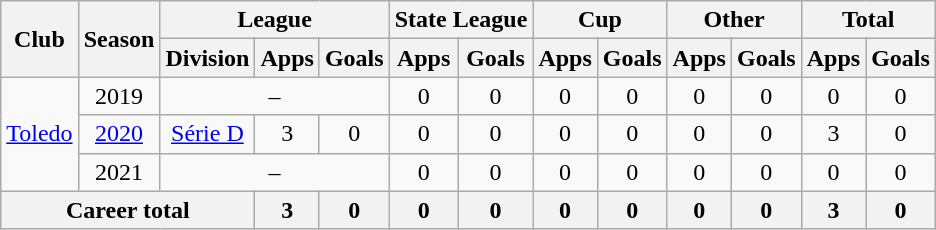<table class="wikitable" style="text-align: center">
<tr>
<th rowspan="2">Club</th>
<th rowspan="2">Season</th>
<th colspan="3">League</th>
<th colspan="2">State League</th>
<th colspan="2">Cup</th>
<th colspan="2">Other</th>
<th colspan="2">Total</th>
</tr>
<tr>
<th>Division</th>
<th>Apps</th>
<th>Goals</th>
<th>Apps</th>
<th>Goals</th>
<th>Apps</th>
<th>Goals</th>
<th>Apps</th>
<th>Goals</th>
<th>Apps</th>
<th>Goals</th>
</tr>
<tr>
<td rowspan="3"><a href='#'>Toledo</a></td>
<td>2019</td>
<td colspan="3">–</td>
<td>0</td>
<td>0</td>
<td>0</td>
<td>0</td>
<td>0</td>
<td>0</td>
<td>0</td>
<td>0</td>
</tr>
<tr>
<td><a href='#'>2020</a></td>
<td><a href='#'>Série D</a></td>
<td>3</td>
<td>0</td>
<td>0</td>
<td>0</td>
<td>0</td>
<td>0</td>
<td>0</td>
<td>0</td>
<td>3</td>
<td>0</td>
</tr>
<tr>
<td>2021</td>
<td colspan="3">–</td>
<td>0</td>
<td>0</td>
<td>0</td>
<td>0</td>
<td>0</td>
<td>0</td>
<td>0</td>
<td>0</td>
</tr>
<tr>
<th colspan=3>Career total</th>
<th>3</th>
<th>0</th>
<th>0</th>
<th>0</th>
<th>0</th>
<th>0</th>
<th>0</th>
<th>0</th>
<th>3</th>
<th>0</th>
</tr>
</table>
